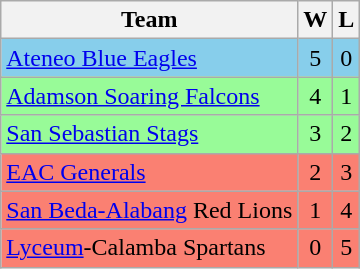<table class="wikitable" align="center"|>
<tr>
<th>Team</th>
<th>W</th>
<th>L</th>
</tr>
<tr style="text-align:center; background:skyblue;">
<td align="left"><a href='#'>Ateneo Blue Eagles</a></td>
<td>5</td>
<td>0</td>
</tr>
<tr style="text-align:center; background:#98fb98;">
<td align="left"><a href='#'>Adamson Soaring Falcons</a></td>
<td>4</td>
<td>1</td>
</tr>
<tr style="text-align:center; background:#98fb98;">
<td align="left"><a href='#'>San Sebastian Stags</a></td>
<td>3</td>
<td>2</td>
</tr>
<tr style="text-align:center; background:salmon;">
<td align="left"><a href='#'>EAC Generals</a></td>
<td>2</td>
<td>3</td>
</tr>
<tr style="text-align:center; background:salmon;">
<td align="left"><a href='#'>San Beda-Alabang</a> Red Lions</td>
<td>1</td>
<td>4</td>
</tr>
<tr style="text-align:center; background:salmon;">
<td align="left"><a href='#'>Lyceum</a>-Calamba Spartans</td>
<td>0</td>
<td>5</td>
</tr>
</table>
